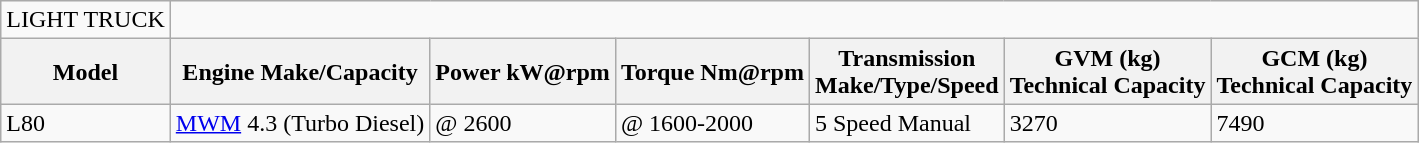<table class="wikitable">
<tr>
<td>LIGHT TRUCK</td>
</tr>
<tr>
<th>Model</th>
<th>Engine Make/Capacity</th>
<th>Power kW@rpm</th>
<th>Torque Nm@rpm</th>
<th>Transmission<br>Make/Type/Speed</th>
<th>GVM (kg)<br>Technical
Capacity</th>
<th>GCM (kg)<br>Technical
Capacity</th>
</tr>
<tr>
<td>L80</td>
<td><a href='#'>MWM</a> 4.3 (Turbo Diesel)</td>
<td> @ 2600</td>
<td> @ 1600-2000</td>
<td>5 Speed Manual</td>
<td>3270</td>
<td>7490</td>
</tr>
</table>
